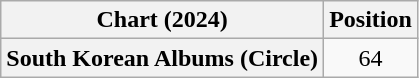<table class="wikitable plainrowheaders" style="text-align:center">
<tr>
<th scope="col">Chart (2024)</th>
<th scope="col">Position</th>
</tr>
<tr>
<th scope="row">South Korean Albums (Circle)</th>
<td>64</td>
</tr>
</table>
